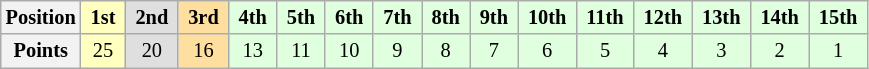<table class="wikitable" style="font-size:85%; text-align:center">
<tr>
<th>Position</th>
<td style="background:#ffffbf;"> <strong>1st</strong> </td>
<td style="background:#dfdfdf;"> <strong>2nd</strong> </td>
<td style="background:#ffdf9f;"> <strong>3rd</strong> </td>
<td style="background:#dfffdf;"> <strong>4th</strong> </td>
<td style="background:#dfffdf;"> <strong>5th</strong> </td>
<td style="background:#dfffdf;"> <strong>6th</strong> </td>
<td style="background:#dfffdf;"> <strong>7th</strong> </td>
<td style="background:#dfffdf;"> <strong>8th</strong> </td>
<td style="background:#dfffdf;"> <strong>9th</strong> </td>
<td style="background:#dfffdf;"> <strong>10th</strong> </td>
<td style="background:#dfffdf;"> <strong>11th</strong> </td>
<td style="background:#dfffdf;"> <strong>12th</strong> </td>
<td style="background:#dfffdf;"> <strong>13th</strong> </td>
<td style="background:#dfffdf;"> <strong>14th</strong> </td>
<td style="background:#dfffdf;"> <strong>15th</strong> </td>
</tr>
<tr>
<th>Points</th>
<td style="background:#ffffbf;">25</td>
<td style="background:#dfdfdf;">20</td>
<td style="background:#ffdf9f;">16</td>
<td style="background:#dfffdf;">13</td>
<td style="background:#dfffdf;">11</td>
<td style="background:#dfffdf;">10</td>
<td style="background:#dfffdf;">9</td>
<td style="background:#dfffdf;">8</td>
<td style="background:#dfffdf;">7</td>
<td style="background:#dfffdf;">6</td>
<td style="background:#dfffdf;">5</td>
<td style="background:#dfffdf;">4</td>
<td style="background:#dfffdf;">3</td>
<td style="background:#dfffdf;">2</td>
<td style="background:#dfffdf;">1</td>
</tr>
</table>
